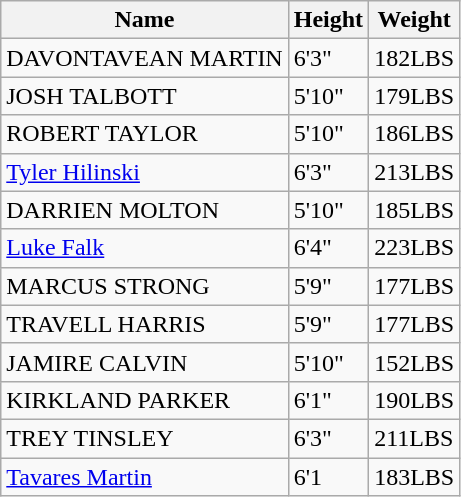<table class="wikitable">
<tr>
<th>Name</th>
<th>Height</th>
<th>Weight</th>
</tr>
<tr>
<td>DAVONTAVEAN MARTIN</td>
<td>6'3"</td>
<td>182LBS</td>
</tr>
<tr>
<td>JOSH TALBOTT</td>
<td>5'10"</td>
<td>179LBS</td>
</tr>
<tr>
<td>ROBERT TAYLOR</td>
<td>5'10"</td>
<td>186LBS</td>
</tr>
<tr>
<td><a href='#'>Tyler Hilinski</a></td>
<td>6'3"</td>
<td>213LBS</td>
</tr>
<tr>
<td>DARRIEN MOLTON</td>
<td>5'10"</td>
<td>185LBS</td>
</tr>
<tr>
<td><a href='#'>Luke Falk</a></td>
<td>6'4"</td>
<td>223LBS</td>
</tr>
<tr>
<td>MARCUS STRONG</td>
<td>5'9"</td>
<td>177LBS</td>
</tr>
<tr>
<td>TRAVELL HARRIS</td>
<td>5'9"</td>
<td>177LBS</td>
</tr>
<tr>
<td>JAMIRE CALVIN</td>
<td>5'10"</td>
<td>152LBS</td>
</tr>
<tr>
<td>KIRKLAND PARKER</td>
<td>6'1"</td>
<td>190LBS</td>
</tr>
<tr>
<td>TREY TINSLEY</td>
<td>6'3"</td>
<td>211LBS</td>
</tr>
<tr>
<td><a href='#'>Tavares Martin</a></td>
<td>6'1</td>
<td>183LBS</td>
</tr>
</table>
